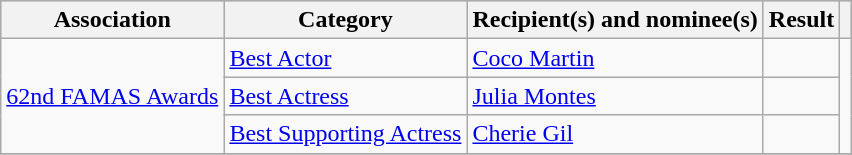<table class="wikitable plainrowheaders sortable">
<tr style="background:#ccc; text-align:center;">
<th scope="col">Association</th>
<th scope="col">Category</th>
<th scope="col">Recipient(s) and nominee(s)</th>
<th scope="col">Result</th>
<th scope="col" class="unsortable"></th>
</tr>
<tr>
<td rowspan="3"><a href='#'>62nd FAMAS Awards</a></td>
<td><a href='#'>Best Actor</a></td>
<td><a href='#'>Coco Martin</a></td>
<td></td>
<td rowspan="3" align="center"></td>
</tr>
<tr>
<td><a href='#'>Best Actress</a></td>
<td><a href='#'>Julia Montes</a></td>
<td></td>
</tr>
<tr>
<td><a href='#'>Best Supporting Actress</a></td>
<td><a href='#'>Cherie Gil</a></td>
<td></td>
</tr>
<tr>
</tr>
</table>
